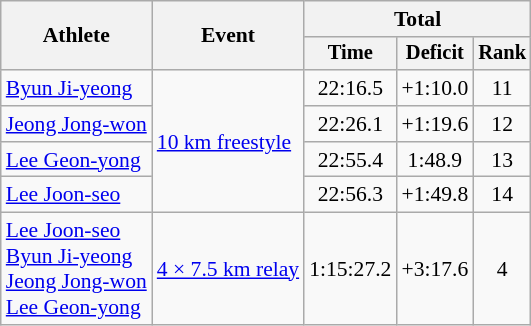<table class="wikitable" style="font-size:90%">
<tr>
<th rowspan=2>Athlete</th>
<th rowspan=2>Event</th>
<th colspan=3>Total</th>
</tr>
<tr style="font-size: 95%">
<th>Time</th>
<th>Deficit</th>
<th>Rank</th>
</tr>
<tr align=center>
<td align=left><a href='#'>Byun Ji-yeong</a></td>
<td align=left rowspan=4><a href='#'>10 km freestyle</a></td>
<td>22:16.5</td>
<td>+1:10.0</td>
<td>11</td>
</tr>
<tr align=center>
<td align=left><a href='#'>Jeong Jong-won</a></td>
<td>22:26.1</td>
<td>+1:19.6</td>
<td>12</td>
</tr>
<tr align=center>
<td align=left><a href='#'>Lee Geon-yong</a></td>
<td>22:55.4</td>
<td>1:48.9</td>
<td>13</td>
</tr>
<tr align=center>
<td align=left><a href='#'>Lee Joon-seo</a></td>
<td>22:56.3</td>
<td>+1:49.8</td>
<td>14</td>
</tr>
<tr align=center>
<td align=left><a href='#'>Lee Joon-seo</a><br><a href='#'>Byun Ji-yeong</a><br><a href='#'>Jeong Jong-won</a><br><a href='#'>Lee Geon-yong</a></td>
<td align=left><a href='#'>4 × 7.5 km relay</a></td>
<td>1:15:27.2</td>
<td>+3:17.6</td>
<td>4</td>
</tr>
</table>
